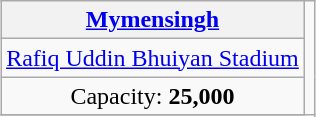<table class="wikitable" style="text-align:center; margin:0.2em auto;">
<tr>
<th><a href='#'>Mymensingh</a></th>
<td rowspan="4"></td>
</tr>
<tr>
<td><a href='#'>Rafiq Uddin Bhuiyan Stadium</a></td>
</tr>
<tr>
<td>Capacity: <strong>25,000</strong></td>
</tr>
<tr>
</tr>
</table>
